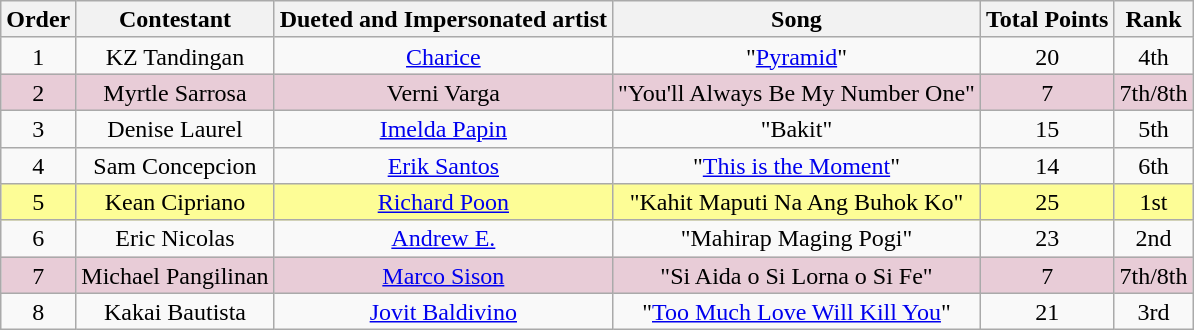<table class="wikitable" style="text-align:center; line-height:17px; width:auto;">
<tr>
<th>Order</th>
<th>Contestant</th>
<th>Dueted and Impersonated artist</th>
<th>Song</th>
<th>Total Points</th>
<th>Rank</th>
</tr>
<tr>
<td>1</td>
<td>KZ Tandingan</td>
<td><a href='#'>Charice</a></td>
<td>"<a href='#'>Pyramid</a>"</td>
<td>20</td>
<td>4th</td>
</tr>
<tr>
<td style="background:#E8CCD7;">2</td>
<td style="background:#E8CCD7;">Myrtle Sarrosa</td>
<td style="background:#E8CCD7;">Verni Varga</td>
<td style="background:#E8CCD7;">"You'll Always Be My Number One"</td>
<td style="background:#E8CCD7;">7</td>
<td style="background:#E8CCD7;">7th/8th</td>
</tr>
<tr>
<td>3</td>
<td>Denise Laurel</td>
<td><a href='#'>Imelda Papin</a></td>
<td>"Bakit"</td>
<td>15</td>
<td>5th</td>
</tr>
<tr>
<td>4</td>
<td>Sam Concepcion</td>
<td><a href='#'>Erik Santos</a></td>
<td>"<a href='#'>This is the Moment</a>"</td>
<td>14</td>
<td>6th</td>
</tr>
<tr>
<td style="background:#FDFD96;">5</td>
<td style="background:#FDFD96;">Kean Cipriano</td>
<td style="background:#FDFD96;"><a href='#'>Richard Poon</a></td>
<td style="background:#FDFD96;">"Kahit Maputi Na Ang Buhok Ko"</td>
<td style="background:#FDFD96;">25</td>
<td style="background:#FDFD96;">1st</td>
</tr>
<tr>
<td>6</td>
<td>Eric Nicolas</td>
<td><a href='#'>Andrew E.</a></td>
<td>"Mahirap Maging Pogi"</td>
<td>23</td>
<td>2nd</td>
</tr>
<tr>
<td style="background:#E8CCD7;">7</td>
<td style="background:#E8CCD7;">Michael Pangilinan</td>
<td style="background:#E8CCD7;"><a href='#'>Marco Sison</a></td>
<td style="background:#E8CCD7;">"Si Aida o Si Lorna o Si Fe"</td>
<td style="background:#E8CCD7;">7</td>
<td style="background:#E8CCD7;">7th/8th</td>
</tr>
<tr>
<td>8</td>
<td>Kakai Bautista</td>
<td><a href='#'>Jovit Baldivino</a></td>
<td>"<a href='#'>Too Much Love Will Kill You</a>"</td>
<td>21</td>
<td>3rd</td>
</tr>
</table>
